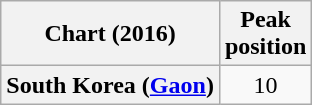<table class="wikitable plainrowheaders" style="text-align:center">
<tr>
<th scope="col">Chart (2016)</th>
<th scope="col">Peak<br>position</th>
</tr>
<tr>
<th scope="row">South Korea (<a href='#'>Gaon</a>)</th>
<td>10</td>
</tr>
</table>
